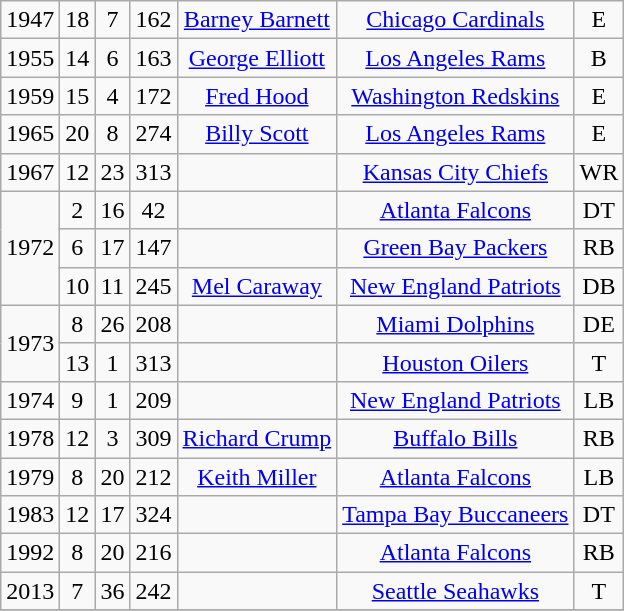<table class="wikitable" style="text-align: center;">
<tr>
<td>1947</td>
<td>18</td>
<td>7</td>
<td>162</td>
<td><a href='#'>Barney Barnett</a></td>
<td><a href='#'>Chicago Cardinals</a></td>
<td>E</td>
</tr>
<tr>
<td>1955</td>
<td>14</td>
<td>6</td>
<td>163</td>
<td><a href='#'>George Elliott</a></td>
<td><a href='#'>Los Angeles Rams</a></td>
<td>B</td>
</tr>
<tr>
<td>1959</td>
<td>15</td>
<td>4</td>
<td>172</td>
<td><a href='#'>Fred Hood</a></td>
<td><a href='#'>Washington Redskins</a></td>
<td>E</td>
</tr>
<tr>
<td>1965</td>
<td>20</td>
<td>8</td>
<td>274</td>
<td><a href='#'>Billy Scott</a></td>
<td><a href='#'>Los Angeles Rams</a></td>
<td>E</td>
</tr>
<tr>
<td>1967</td>
<td>12</td>
<td>23</td>
<td>313</td>
<td></td>
<td><a href='#'>Kansas City Chiefs</a></td>
<td>WR</td>
</tr>
<tr>
<td rowspan="3">1972</td>
<td>2</td>
<td>16</td>
<td>42</td>
<td></td>
<td><a href='#'>Atlanta Falcons</a></td>
<td>DT</td>
</tr>
<tr>
<td>6</td>
<td>17</td>
<td>147</td>
<td></td>
<td><a href='#'>Green Bay Packers</a></td>
<td>RB</td>
</tr>
<tr>
<td>10</td>
<td>11</td>
<td>245</td>
<td><a href='#'>Mel Caraway</a></td>
<td><a href='#'>New England Patriots</a></td>
<td>DB</td>
</tr>
<tr>
<td rowspan="2">1973</td>
<td>8</td>
<td>26</td>
<td>208</td>
<td></td>
<td><a href='#'>Miami Dolphins</a></td>
<td>DE</td>
</tr>
<tr>
<td>13</td>
<td>1</td>
<td>313</td>
<td></td>
<td><a href='#'>Houston Oilers</a></td>
<td>T</td>
</tr>
<tr>
<td>1974</td>
<td>9</td>
<td>1</td>
<td>209</td>
<td></td>
<td><a href='#'>New England Patriots</a></td>
<td>LB</td>
</tr>
<tr>
<td>1978</td>
<td>12</td>
<td>3</td>
<td>309</td>
<td><a href='#'>Richard Crump</a></td>
<td><a href='#'>Buffalo Bills</a></td>
<td>RB</td>
</tr>
<tr>
<td>1979</td>
<td>8</td>
<td>20</td>
<td>212</td>
<td><a href='#'>Keith Miller</a></td>
<td><a href='#'>Atlanta Falcons</a></td>
<td>LB</td>
</tr>
<tr>
<td>1983</td>
<td>12</td>
<td>17</td>
<td>324</td>
<td></td>
<td><a href='#'>Tampa Bay Buccaneers</a></td>
<td>DT</td>
</tr>
<tr>
<td>1992</td>
<td>8</td>
<td>20</td>
<td>216</td>
<td></td>
<td><a href='#'>Atlanta Falcons</a></td>
<td>RB</td>
</tr>
<tr>
<td>2013</td>
<td>7</td>
<td>36</td>
<td>242</td>
<td></td>
<td><a href='#'>Seattle Seahawks</a></td>
<td>T</td>
</tr>
<tr>
</tr>
</table>
